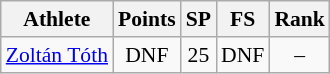<table class="wikitable" border="1" style="font-size:90%">
<tr>
<th>Athlete</th>
<th>Points</th>
<th>SP</th>
<th>FS</th>
<th>Rank</th>
</tr>
<tr align=center>
<td align=left><a href='#'>Zoltán Tóth</a></td>
<td>DNF</td>
<td>25</td>
<td>DNF</td>
<td>–</td>
</tr>
</table>
